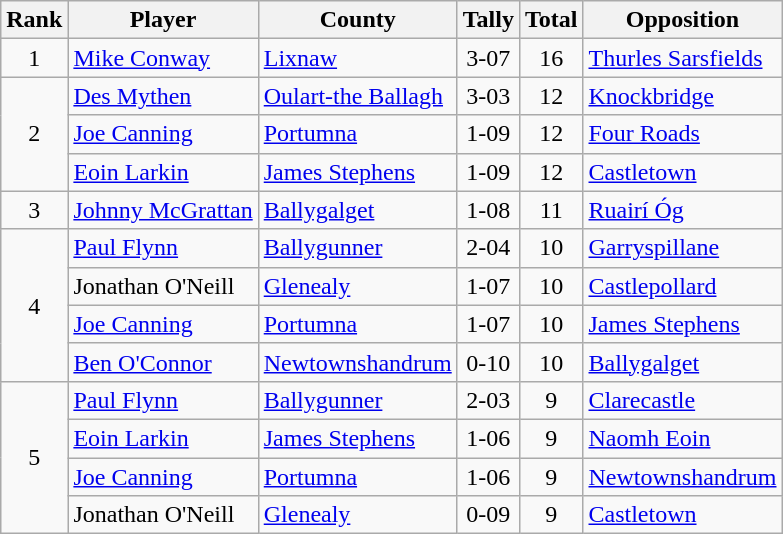<table class="wikitable">
<tr>
<th>Rank</th>
<th>Player</th>
<th>County</th>
<th>Tally</th>
<th>Total</th>
<th>Opposition</th>
</tr>
<tr>
<td rowspan=1 align=center>1</td>
<td><a href='#'>Mike Conway</a></td>
<td><a href='#'>Lixnaw</a></td>
<td align=center>3-07</td>
<td align=center>16</td>
<td><a href='#'>Thurles Sarsfields</a></td>
</tr>
<tr>
<td rowspan=3 align=center>2</td>
<td><a href='#'>Des Mythen</a></td>
<td><a href='#'>Oulart-the Ballagh</a></td>
<td align=center>3-03</td>
<td align=center>12</td>
<td><a href='#'>Knockbridge</a></td>
</tr>
<tr>
<td><a href='#'>Joe Canning</a></td>
<td><a href='#'>Portumna</a></td>
<td align=center>1-09</td>
<td align=center>12</td>
<td><a href='#'>Four Roads</a></td>
</tr>
<tr>
<td><a href='#'>Eoin Larkin</a></td>
<td><a href='#'>James Stephens</a></td>
<td align=center>1-09</td>
<td align=center>12</td>
<td><a href='#'>Castletown</a></td>
</tr>
<tr>
<td rowspan=1 align=center>3</td>
<td><a href='#'>Johnny McGrattan</a></td>
<td><a href='#'>Ballygalget</a></td>
<td align=center>1-08</td>
<td align=center>11</td>
<td><a href='#'>Ruairí Óg</a></td>
</tr>
<tr>
<td rowspan=4 align=center>4</td>
<td><a href='#'>Paul Flynn</a></td>
<td><a href='#'>Ballygunner</a></td>
<td align=center>2-04</td>
<td align=center>10</td>
<td><a href='#'>Garryspillane</a></td>
</tr>
<tr>
<td>Jonathan O'Neill</td>
<td><a href='#'>Glenealy</a></td>
<td align=center>1-07</td>
<td align=center>10</td>
<td><a href='#'>Castlepollard</a></td>
</tr>
<tr>
<td><a href='#'>Joe Canning</a></td>
<td><a href='#'>Portumna</a></td>
<td align=center>1-07</td>
<td align=center>10</td>
<td><a href='#'>James Stephens</a></td>
</tr>
<tr>
<td><a href='#'>Ben O'Connor</a></td>
<td><a href='#'>Newtownshandrum</a></td>
<td align=center>0-10</td>
<td align=center>10</td>
<td><a href='#'>Ballygalget</a></td>
</tr>
<tr>
<td rowspan=4 align=center>5</td>
<td><a href='#'>Paul Flynn</a></td>
<td><a href='#'>Ballygunner</a></td>
<td align=center>2-03</td>
<td align=center>9</td>
<td><a href='#'>Clarecastle</a></td>
</tr>
<tr>
<td><a href='#'>Eoin Larkin</a></td>
<td><a href='#'>James Stephens</a></td>
<td align=center>1-06</td>
<td align=center>9</td>
<td><a href='#'>Naomh Eoin</a></td>
</tr>
<tr>
<td><a href='#'>Joe Canning</a></td>
<td><a href='#'>Portumna</a></td>
<td align=center>1-06</td>
<td align=center>9</td>
<td><a href='#'>Newtownshandrum</a></td>
</tr>
<tr>
<td>Jonathan O'Neill</td>
<td><a href='#'>Glenealy</a></td>
<td align=center>0-09</td>
<td align=center>9</td>
<td><a href='#'>Castletown</a></td>
</tr>
</table>
